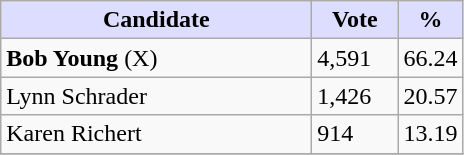<table class="wikitable">
<tr>
<th style="background:#ddf; width:200px;">Candidate</th>
<th style="background:#ddf; width:50px;">Vote</th>
<th style="background:#ddf; width:30px;">%</th>
</tr>
<tr>
<td><strong>Bob Young</strong> (X)</td>
<td>4,591</td>
<td>66.24</td>
</tr>
<tr>
<td>Lynn Schrader</td>
<td>1,426</td>
<td>20.57</td>
</tr>
<tr>
<td>Karen Richert</td>
<td>914</td>
<td>13.19</td>
</tr>
<tr>
</tr>
</table>
